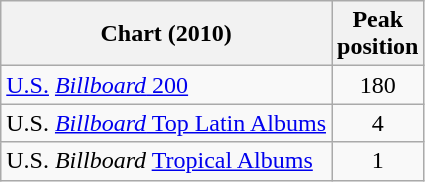<table class="wikitable">
<tr>
<th align="left">Chart (2010)</th>
<th align="left">Peak<br>position</th>
</tr>
<tr>
<td align="left"><a href='#'>U.S.</a> <a href='#'><em>Billboard</em> 200</a></td>
<td align="center">180</td>
</tr>
<tr>
<td align="left">U.S. <a href='#'><em>Billboard</em> Top Latin Albums</a></td>
<td align="center">4</td>
</tr>
<tr>
<td align="left">U.S. <em>Billboard</em> <a href='#'>Tropical Albums</a></td>
<td align="center">1</td>
</tr>
</table>
